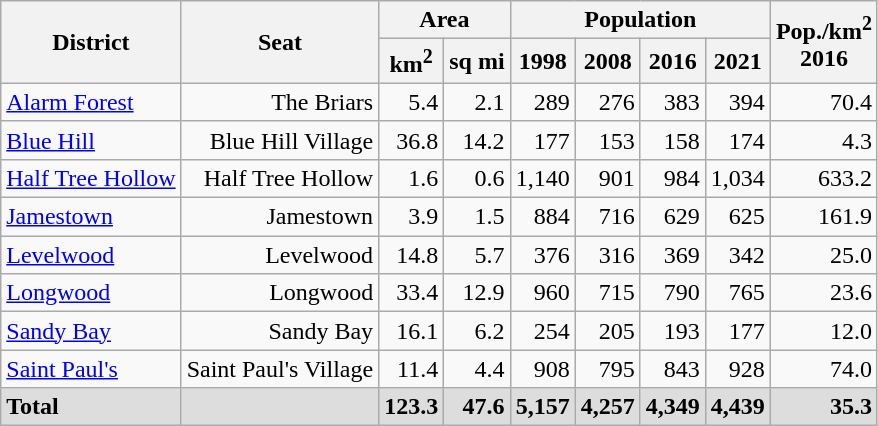<table class="wikitable sortable" style="text-align:right;">
<tr>
<th rowspan=2>District</th>
<th rowspan=2>Seat</th>
<th colspan=2>Area</th>
<th colspan="4">Population</th>
<th rowspan=2>Pop./km<sup>2</sup><br>2016</th>
</tr>
<tr>
<th>km<sup>2</sup></th>
<th>sq mi</th>
<th>1998</th>
<th>2008</th>
<th>2016</th>
<th>2021</th>
</tr>
<tr>
<td align="left"><a href='#'>Alarm Forest</a></td>
<td>The Briars</td>
<td>5.4</td>
<td>2.1</td>
<td>289</td>
<td>276</td>
<td>383</td>
<td>394</td>
<td>70.4</td>
</tr>
<tr>
<td align="left"><a href='#'>Blue Hill</a></td>
<td>Blue Hill Village</td>
<td>36.8</td>
<td>14.2</td>
<td>177</td>
<td>153</td>
<td>158</td>
<td>174</td>
<td>4.3</td>
</tr>
<tr>
<td align="left"><a href='#'>Half Tree Hollow</a></td>
<td>Half Tree Hollow</td>
<td>1.6</td>
<td>0.6</td>
<td>1,140</td>
<td>901</td>
<td>984</td>
<td>1,034</td>
<td>633.2</td>
</tr>
<tr>
<td align="left"><a href='#'>Jamestown</a></td>
<td>Jamestown</td>
<td>3.9</td>
<td>1.5</td>
<td>884</td>
<td>716</td>
<td>629</td>
<td>625</td>
<td>161.9</td>
</tr>
<tr>
<td align="left"><a href='#'>Levelwood</a></td>
<td>Levelwood</td>
<td>14.8</td>
<td>5.7</td>
<td>376</td>
<td>316</td>
<td>369</td>
<td>342</td>
<td>25.0</td>
</tr>
<tr>
<td align="left"><a href='#'>Longwood</a></td>
<td>Longwood</td>
<td>33.4</td>
<td>12.9</td>
<td>960</td>
<td>715</td>
<td>790</td>
<td>765</td>
<td>23.6</td>
</tr>
<tr>
<td align="left"><a href='#'>Sandy Bay</a></td>
<td>Sandy Bay</td>
<td>16.1</td>
<td>6.2</td>
<td>254</td>
<td>205</td>
<td>193</td>
<td>177</td>
<td>12.0</td>
</tr>
<tr>
<td align="left"><a href='#'>Saint Paul's</a></td>
<td>Saint Paul's Village</td>
<td>11.4</td>
<td>4.4</td>
<td>908</td>
<td>795</td>
<td>843</td>
<td>928</td>
<td>74.0</td>
</tr>
<tr style="background:#ddd;" class="sortbottom">
<td align="left"><strong>Total</strong></td>
<td></td>
<td><strong>123.3</strong></td>
<td><strong>47.6</strong></td>
<td><strong>5,157</strong></td>
<td><strong>4,257</strong></td>
<td><strong>4,349</strong></td>
<td><strong>4,439</strong></td>
<td><strong>35.3</strong></td>
</tr>
</table>
